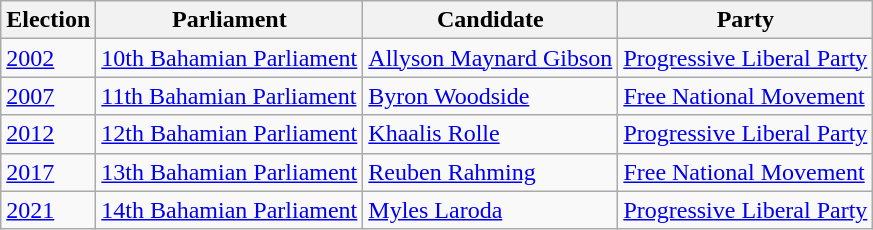<table class="wikitable">
<tr>
<th>Election</th>
<th>Parliament</th>
<th>Candidate</th>
<th>Party</th>
</tr>
<tr>
<td><a href='#'>2002</a></td>
<td><a href='#'>10th Bahamian Parliament</a></td>
<td><a href='#'>Allyson Maynard Gibson</a></td>
<td><a href='#'>Progressive Liberal Party</a></td>
</tr>
<tr>
<td><a href='#'>2007</a></td>
<td><a href='#'>11th Bahamian Parliament</a></td>
<td><a href='#'>Byron Woodside</a></td>
<td><a href='#'>Free National Movement</a></td>
</tr>
<tr>
<td><a href='#'>2012</a></td>
<td><a href='#'>12th Bahamian Parliament</a></td>
<td><a href='#'>Khaalis Rolle</a></td>
<td><a href='#'>Progressive Liberal Party</a></td>
</tr>
<tr>
<td><a href='#'>2017</a></td>
<td><a href='#'>13th Bahamian Parliament</a></td>
<td><a href='#'>Reuben Rahming</a></td>
<td><a href='#'>Free National Movement</a></td>
</tr>
<tr>
<td><a href='#'>2021</a></td>
<td><a href='#'>14th Bahamian Parliament</a></td>
<td><a href='#'>Myles Laroda</a></td>
<td><a href='#'>Progressive Liberal Party</a></td>
</tr>
</table>
